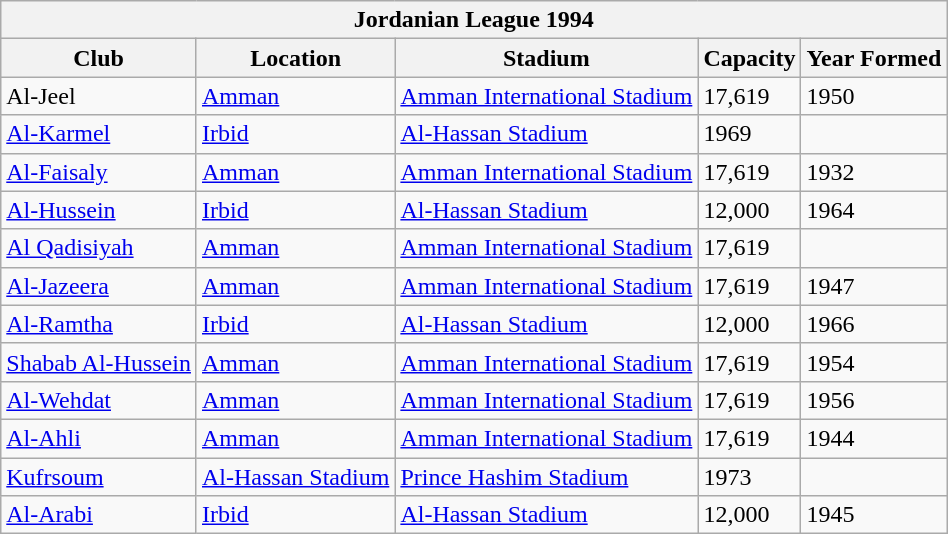<table class="wikitable">
<tr>
<th colspan="5">Jordanian  League 1994</th>
</tr>
<tr>
<th>Club</th>
<th>Location</th>
<th>Stadium</th>
<th>Capacity</th>
<th>Year Formed</th>
</tr>
<tr style="vertical-align:top;">
<td>Al-Jeel</td>
<td><a href='#'>Amman</a></td>
<td><a href='#'>Amman International Stadium</a></td>
<td>17,619</td>
<td>1950</td>
</tr>
<tr style="vertical-align:top;">
<td><a href='#'>Al-Karmel</a></td>
<td><a href='#'>Irbid</a></td>
<td><a href='#'>Al-Hassan Stadium</a></td>
<td>1969</td>
</tr>
<tr style="vertical-align:top;">
<td><a href='#'>Al-Faisaly</a></td>
<td><a href='#'>Amman</a></td>
<td><a href='#'>Amman International Stadium</a></td>
<td>17,619</td>
<td>1932</td>
</tr>
<tr style="vertical-align:top;">
<td><a href='#'>Al-Hussein</a></td>
<td><a href='#'>Irbid</a></td>
<td><a href='#'>Al-Hassan Stadium</a></td>
<td>12,000</td>
<td>1964</td>
</tr>
<tr style="vertical-align:top;">
<td><a href='#'>Al Qadisiyah</a></td>
<td><a href='#'>Amman</a></td>
<td><a href='#'>Amman International Stadium</a></td>
<td>17,619</td>
<td></td>
</tr>
<tr style="vertical-align:top;">
<td><a href='#'>Al-Jazeera</a></td>
<td><a href='#'>Amman</a></td>
<td><a href='#'>Amman International Stadium</a></td>
<td>17,619</td>
<td>1947</td>
</tr>
<tr style="vertical-align:top;">
<td><a href='#'>Al-Ramtha</a></td>
<td><a href='#'>Irbid</a></td>
<td><a href='#'>Al-Hassan Stadium</a></td>
<td>12,000</td>
<td>1966</td>
</tr>
<tr style="vertical-align:top;">
<td><a href='#'>Shabab Al-Hussein</a></td>
<td><a href='#'>Amman</a></td>
<td><a href='#'>Amman International Stadium</a></td>
<td>17,619</td>
<td>1954</td>
</tr>
<tr style="vertical-align:top;">
<td><a href='#'>Al-Wehdat</a></td>
<td><a href='#'>Amman</a></td>
<td><a href='#'>Amman International Stadium</a></td>
<td>17,619</td>
<td>1956</td>
</tr>
<tr style="vertical-align:top;">
<td><a href='#'>Al-Ahli</a></td>
<td><a href='#'>Amman</a></td>
<td><a href='#'>Amman International Stadium</a></td>
<td>17,619</td>
<td>1944</td>
</tr>
<tr style="vertical-align:top;">
<td><a href='#'>Kufrsoum</a></td>
<td><a href='#'>Al-Hassan Stadium</a></td>
<td><a href='#'>Prince Hashim Stadium</a></td>
<td>1973</td>
</tr>
<tr style="vertical-align:top;">
<td><a href='#'>Al-Arabi</a></td>
<td><a href='#'>Irbid</a></td>
<td><a href='#'>Al-Hassan Stadium</a></td>
<td>12,000</td>
<td>1945</td>
</tr>
</table>
